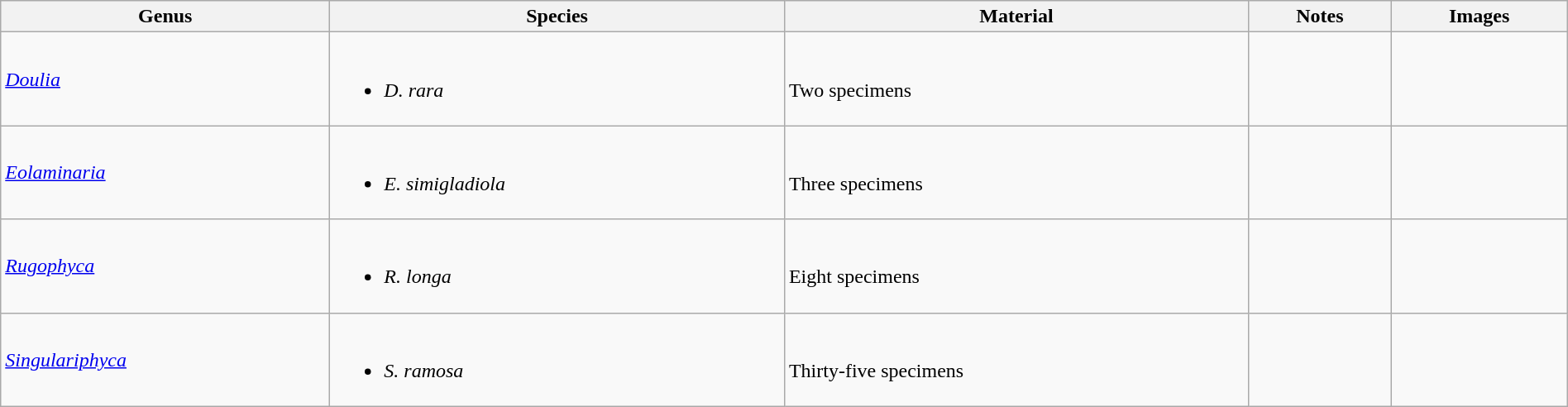<table class="wikitable" style="margin:auto;width:100%;">
<tr>
<th>Genus</th>
<th>Species</th>
<th>Material</th>
<th>Notes</th>
<th>Images</th>
</tr>
<tr>
<td><em><a href='#'>Doulia</a></em></td>
<td><br><ul><li><em>D. rara</em></li></ul></td>
<td><br>Two specimens</td>
<td></td>
<td></td>
</tr>
<tr>
<td><em><a href='#'>Eolaminaria</a></em></td>
<td><br><ul><li><em>E. simigladiola</em></li></ul></td>
<td><br>Three specimens</td>
<td></td>
<td></td>
</tr>
<tr>
<td><em><a href='#'>Rugophyca</a></em></td>
<td><br><ul><li><em>R. longa</em></li></ul></td>
<td><br>Eight specimens</td>
<td></td>
<td></td>
</tr>
<tr>
<td><em><a href='#'>Singulariphyca</a></em></td>
<td><br><ul><li><em>S. ramosa</em></li></ul></td>
<td><br>Thirty-five specimens</td>
<td></td>
</tr>
</table>
